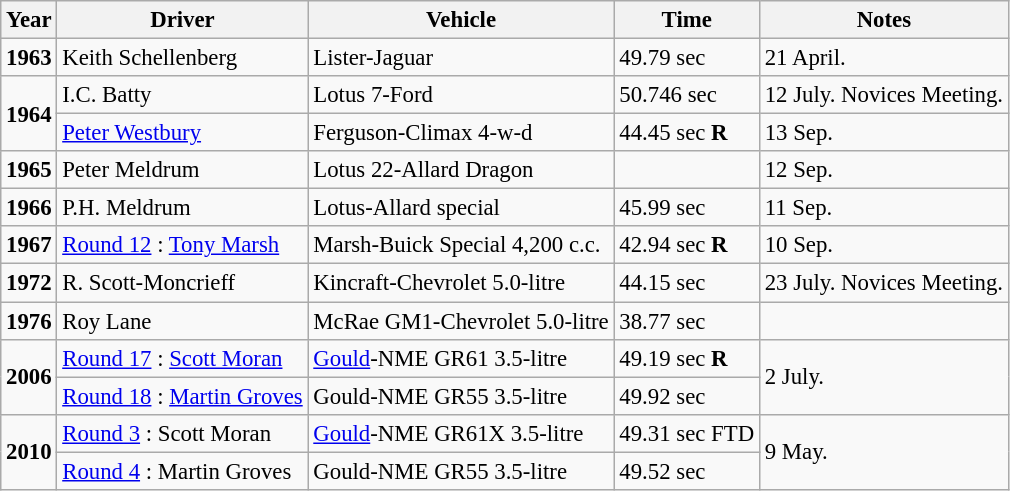<table class="wikitable" style="font-size: 95%;">
<tr>
<th>Year</th>
<th>Driver</th>
<th>Vehicle</th>
<th>Time</th>
<th>Notes</th>
</tr>
<tr>
<td><strong>1963</strong></td>
<td>Keith Schellenberg</td>
<td>Lister-Jaguar</td>
<td>49.79 sec</td>
<td> 21 April.</td>
</tr>
<tr>
<td rowspan=2><strong>1964</strong></td>
<td>I.C. Batty</td>
<td>Lotus 7-Ford</td>
<td>50.746 sec</td>
<td> 12 July. Novices Meeting.</td>
</tr>
<tr>
<td><a href='#'>Peter Westbury</a></td>
<td>Ferguson-Climax 4-w-d</td>
<td>44.45 sec <strong>R</strong></td>
<td> 13 Sep.</td>
</tr>
<tr>
<td><strong>1965</strong></td>
<td>Peter Meldrum</td>
<td>Lotus 22-Allard Dragon</td>
<td></td>
<td> 12 Sep.</td>
</tr>
<tr>
<td><strong>1966</strong></td>
<td>P.H. Meldrum</td>
<td>Lotus-Allard special</td>
<td>45.99 sec</td>
<td> 11 Sep.</td>
</tr>
<tr>
<td><strong>1967</strong></td>
<td><a href='#'>Round 12</a> : <a href='#'>Tony Marsh</a></td>
<td>Marsh-Buick Special 4,200 c.c.</td>
<td>42.94 sec <strong>R</strong></td>
<td> 10 Sep.</td>
</tr>
<tr>
<td><strong>1972</strong></td>
<td>R. Scott-Moncrieff</td>
<td>Kincraft-Chevrolet 5.0-litre</td>
<td>44.15 sec</td>
<td> 23 July. Novices Meeting.</td>
</tr>
<tr>
<td><strong>1976</strong></td>
<td>Roy Lane</td>
<td>McRae GM1-Chevrolet 5.0-litre</td>
<td>38.77 sec</td>
<td></td>
</tr>
<tr>
<td rowspan=2><strong>2006</strong></td>
<td><a href='#'>Round 17</a> : <a href='#'>Scott Moran</a></td>
<td><a href='#'>Gould</a>-NME GR61 3.5-litre</td>
<td>49.19 sec <strong>R</strong></td>
<td rowspan=2> 2 July.</td>
</tr>
<tr>
<td><a href='#'>Round 18</a> : <a href='#'>Martin Groves</a></td>
<td>Gould-NME GR55 3.5-litre</td>
<td>49.92 sec</td>
</tr>
<tr>
<td rowspan=2><strong>2010</strong></td>
<td><a href='#'>Round 3</a> : Scott Moran</td>
<td><a href='#'>Gould</a>-NME GR61X 3.5-litre</td>
<td>49.31 sec FTD</td>
<td rowspan=2> 9 May.</td>
</tr>
<tr>
<td><a href='#'>Round 4</a> : Martin Groves</td>
<td>Gould-NME GR55 3.5-litre</td>
<td>49.52 sec</td>
</tr>
</table>
